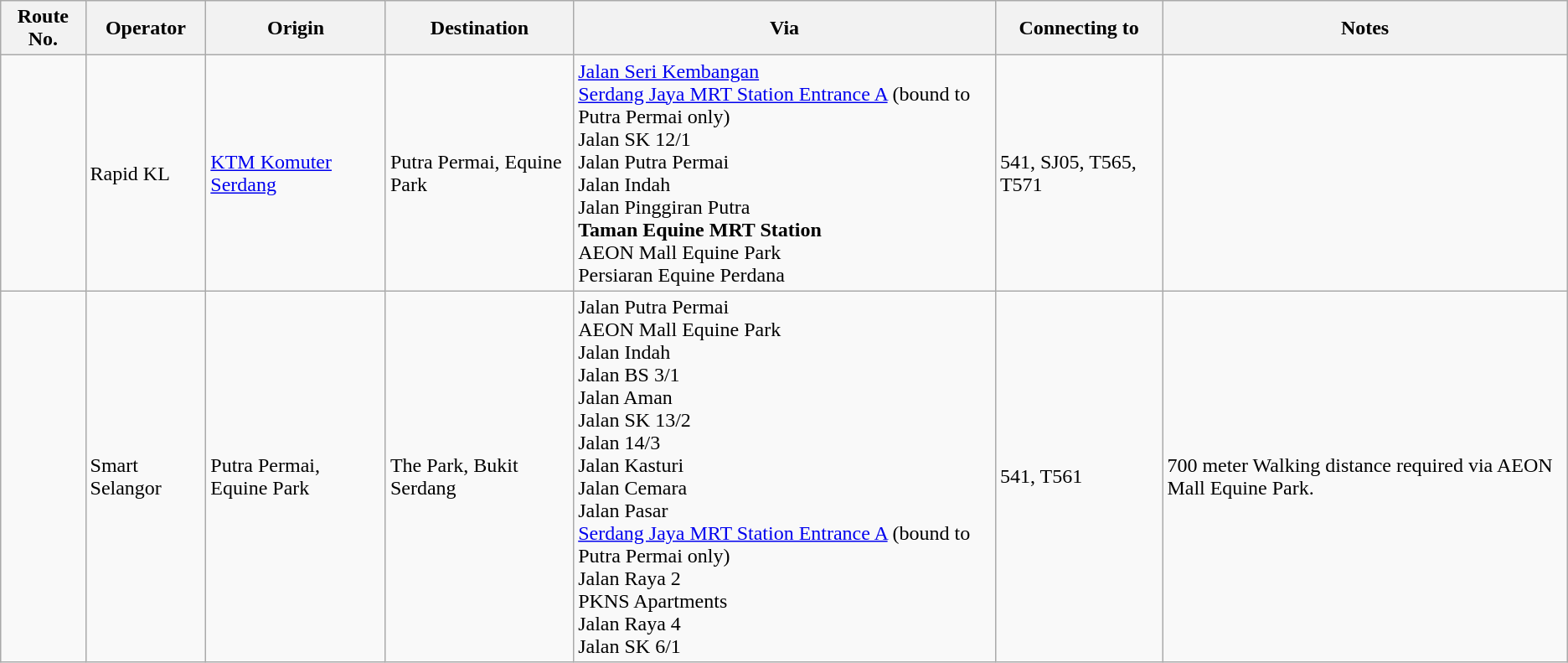<table class="wikitable">
<tr>
<th>Route No.</th>
<th>Operator</th>
<th>Origin</th>
<th>Destination</th>
<th>Via</th>
<th>Connecting to</th>
<th>Notes</th>
</tr>
<tr>
<td></td>
<td>Rapid KL</td>
<td> <a href='#'>KTM Komuter Serdang</a></td>
<td>Putra Permai, Equine Park</td>
<td><a href='#'>Jalan Seri Kembangan</a><br> <a href='#'>Serdang Jaya MRT Station Entrance A</a> (bound to Putra Permai only)<br>Jalan SK 12/1<br>Jalan Putra Permai<br>Jalan Indah<br>Jalan Pinggiran Putra<br> <strong>Taman Equine MRT Station</strong><br>AEON Mall Equine Park<br>Persiaran Equine Perdana</td>
<td>541, SJ05, T565, T571</td>
<td></td>
</tr>
<tr>
<td></td>
<td>Smart Selangor</td>
<td>Putra Permai, Equine Park</td>
<td>The Park, Bukit Serdang</td>
<td>Jalan Putra Permai<br>AEON Mall Equine Park<br>Jalan Indah<br>Jalan BS 3/1<br>Jalan Aman<br>Jalan SK 13/2<br>Jalan 14/3<br>Jalan Kasturi<br>Jalan Cemara<br>Jalan Pasar<br> <a href='#'>Serdang Jaya MRT Station Entrance A</a> (bound to Putra Permai only)<br>Jalan Raya 2<br>PKNS Apartments<br>Jalan Raya 4<br>Jalan SK 6/1<br></td>
<td>541, T561</td>
<td>700 meter Walking distance required via AEON Mall Equine Park.</td>
</tr>
</table>
